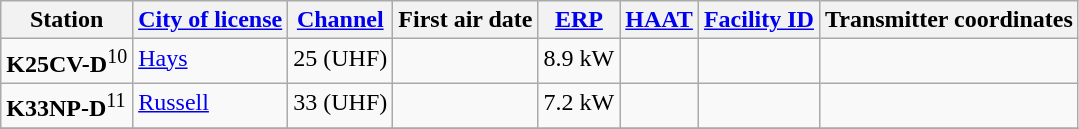<table class="wikitable">
<tr>
<th>Station</th>
<th><a href='#'>City of license</a></th>
<th><a href='#'>Channel</a></th>
<th>First air date</th>
<th><a href='#'>ERP</a></th>
<th><a href='#'>HAAT</a></th>
<th><a href='#'>Facility ID</a></th>
<th>Transmitter coordinates</th>
</tr>
<tr style="vertical-align: top; text-align: left;">
<td><strong>K25CV-D</strong><sup>10</sup></td>
<td><a href='#'>Hays</a></td>
<td>25 (UHF)</td>
<td></td>
<td>8.9 kW</td>
<td></td>
<td></td>
<td></td>
</tr>
<tr style="vertical-align: top; text-align: left;">
<td><strong>K33NP-D</strong><sup>11</sup></td>
<td><a href='#'>Russell</a></td>
<td>33 (UHF)</td>
<td></td>
<td>7.2 kW</td>
<td></td>
<td></td>
<td></td>
</tr>
<tr style="vertical-align: top; text-align: left;">
</tr>
</table>
